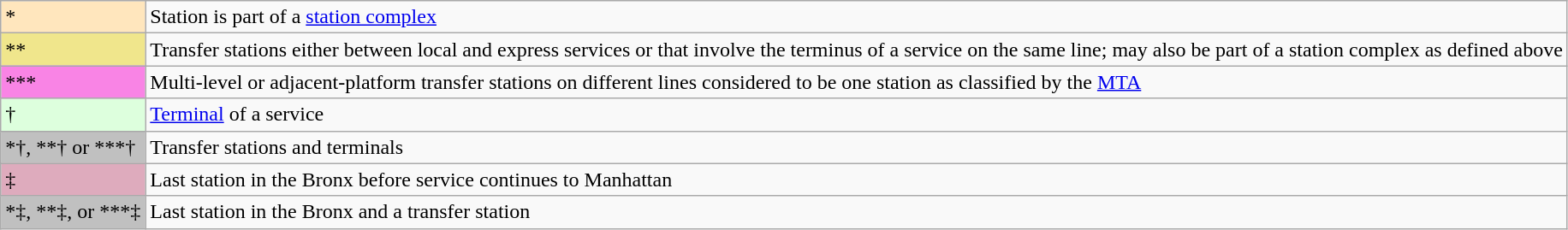<table class="wikitable" style="font-size:100%;">
<tr>
<td style="background-color:#FFE6BD">*</td>
<td>Station is part of a <a href='#'>station complex</a></td>
</tr>
<tr>
<td style="background-color:#F0E68C">**</td>
<td>Transfer stations either between local and express services or that involve the terminus of a service on the same line; may also be part of a station complex as defined above</td>
</tr>
<tr>
<td style="background-color:#F984E5">***</td>
<td>Multi-level or adjacent-platform transfer stations on different lines considered to be one station as classified by the <a href='#'>MTA</a></td>
</tr>
<tr>
<td style="background-color:#ddffdd">†</td>
<td><a href='#'>Terminal</a> of a service</td>
</tr>
<tr>
<td style="background-color:silver">*†, **† or ***†</td>
<td>Transfer stations and terminals</td>
</tr>
<tr>
<td style="background-color:#deabbd">‡</td>
<td>Last station in the Bronx before service continues to Manhattan</td>
</tr>
<tr>
<td style="background-color:silver">*‡, **‡, or ***‡</td>
<td>Last station in the Bronx and a transfer station</td>
</tr>
</table>
